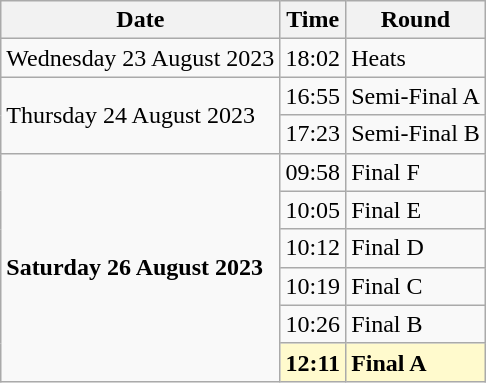<table class="wikitable">
<tr>
<th>Date</th>
<th>Time</th>
<th>Round</th>
</tr>
<tr>
<td>Wednesday 23 August 2023</td>
<td>18:02</td>
<td>Heats</td>
</tr>
<tr>
<td rowspan=2>Thursday 24 August 2023</td>
<td>16:55</td>
<td>Semi-Final A</td>
</tr>
<tr>
<td>17:23</td>
<td>Semi-Final B</td>
</tr>
<tr>
<td rowspan=6><strong>Saturday 26 August 2023</strong></td>
<td>09:58</td>
<td>Final F</td>
</tr>
<tr>
<td>10:05</td>
<td>Final E</td>
</tr>
<tr>
<td>10:12</td>
<td>Final D</td>
</tr>
<tr>
<td>10:19</td>
<td>Final C</td>
</tr>
<tr>
<td>10:26</td>
<td>Final B</td>
</tr>
<tr>
<td style=background:lemonchiffon><strong>12:11</strong></td>
<td style=background:lemonchiffon><strong>Final A</strong></td>
</tr>
</table>
